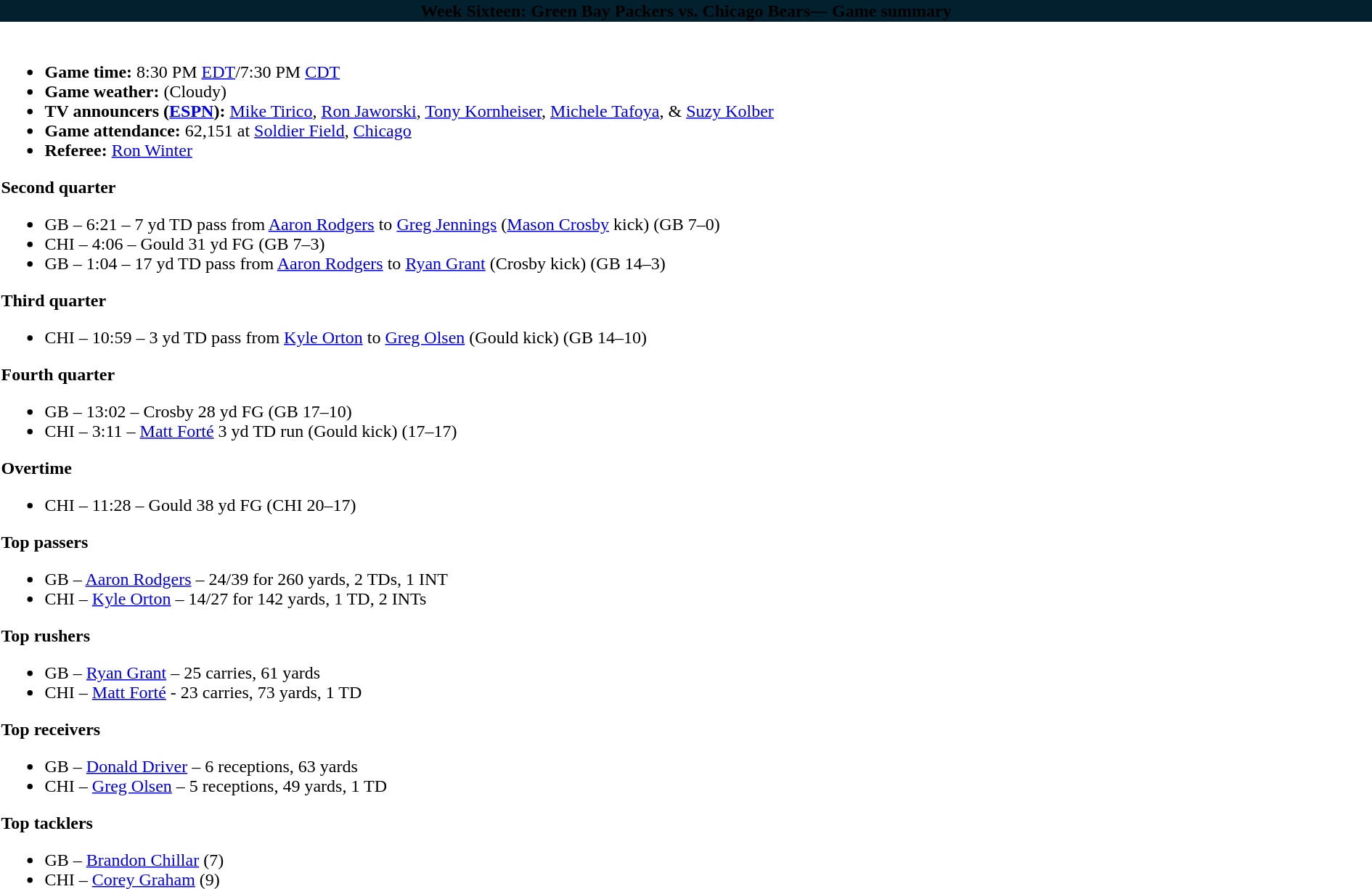<table class="toccolours" width=100% align="center">
<tr>
<th style="background:#03202F"><span>Week Sixteen: Green Bay Packers vs. Chicago Bears— Game summary</span></th>
</tr>
<tr>
<td><br>
<ul><li><strong>Game time:</strong> 8:30 PM <a href='#'>EDT</a>/7:30 PM <a href='#'>CDT</a></li><li><strong>Game weather:</strong>  (Cloudy)</li><li><strong>TV announcers (<a href='#'>ESPN</a>):</strong> <a href='#'>Mike Tirico</a>, <a href='#'>Ron Jaworski</a>, <a href='#'>Tony Kornheiser</a>, <a href='#'>Michele Tafoya</a>, & <a href='#'>Suzy Kolber</a></li><li><strong>Game attendance:</strong> 62,151 at <a href='#'>Soldier Field</a>, <a href='#'>Chicago</a></li><li><strong>Referee:</strong> <a href='#'>Ron Winter</a></li></ul><strong>Second quarter</strong><ul><li>GB – 6:21 – 7 yd TD pass from <a href='#'>Aaron Rodgers</a> to <a href='#'>Greg Jennings</a> (<a href='#'>Mason Crosby</a> kick) (GB 7–0)</li><li>CHI – 4:06 – Gould 31 yd FG (GB 7–3)</li><li>GB – 1:04 – 17 yd TD pass from <a href='#'>Aaron Rodgers</a> to <a href='#'>Ryan Grant</a> (Crosby kick) (GB 14–3)</li></ul><strong>Third quarter</strong><ul><li>CHI – 10:59 – 3 yd TD pass from <a href='#'>Kyle Orton</a> to <a href='#'>Greg Olsen</a> (Gould kick) (GB 14–10)</li></ul><strong>Fourth quarter</strong><ul><li>GB – 13:02 – Crosby 28 yd FG (GB 17–10)</li><li>CHI – 3:11 – <a href='#'>Matt Forté</a> 3 yd TD run (Gould kick) (17–17)</li></ul><strong>Overtime</strong><ul><li>CHI – 11:28 – Gould 38 yd FG (CHI 20–17)</li></ul>

<strong>Top passers</strong><ul><li>GB – <a href='#'>Aaron Rodgers</a> – 24/39 for 260 yards, 2 TDs, 1 INT</li><li>CHI – <a href='#'>Kyle Orton</a> – 14/27 for 142 yards, 1 TD, 2 INTs</li></ul><strong>Top rushers</strong><ul><li>GB – <a href='#'>Ryan Grant</a> – 25 carries, 61 yards</li><li>CHI – <a href='#'>Matt Forté</a> - 23 carries, 73 yards, 1 TD</li></ul><strong>Top receivers</strong><ul><li>GB – <a href='#'>Donald Driver</a> – 6 receptions, 63 yards</li><li>CHI – <a href='#'>Greg Olsen</a> – 5 receptions, 49 yards, 1 TD</li></ul><strong>Top tacklers</strong><ul><li>GB – <a href='#'>Brandon Chillar</a> (7)</li><li>CHI – <a href='#'>Corey Graham</a> (9)</li></ul></td>
</tr>
<tr>
</tr>
</table>
